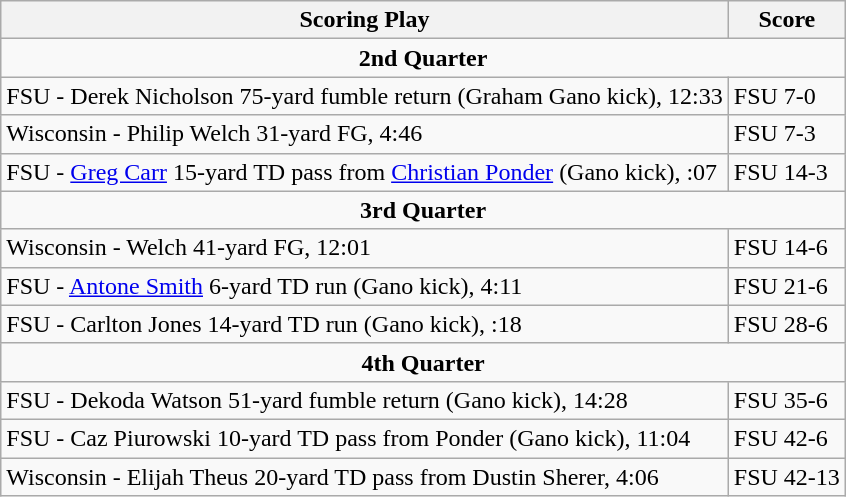<table class="wikitable">
<tr>
<th>Scoring Play</th>
<th>Score</th>
</tr>
<tr>
<td colspan="4" align="center"><strong>2nd Quarter</strong></td>
</tr>
<tr>
<td>FSU - Derek Nicholson 75-yard fumble return (Graham Gano kick), 12:33</td>
<td>FSU 7-0</td>
</tr>
<tr>
<td>Wisconsin - Philip Welch 31-yard FG, 4:46</td>
<td>FSU 7-3</td>
</tr>
<tr>
<td>FSU - <a href='#'>Greg Carr</a> 15-yard TD pass from <a href='#'>Christian Ponder</a> (Gano kick), :07</td>
<td>FSU 14-3</td>
</tr>
<tr>
<td colspan="4" align="center"><strong>3rd Quarter</strong></td>
</tr>
<tr>
<td>Wisconsin - Welch 41-yard FG, 12:01</td>
<td>FSU 14-6</td>
</tr>
<tr>
<td>FSU - <a href='#'>Antone Smith</a> 6-yard TD run (Gano kick), 4:11</td>
<td>FSU 21-6</td>
</tr>
<tr>
<td>FSU - Carlton Jones 14-yard TD run (Gano kick), :18</td>
<td>FSU 28-6</td>
</tr>
<tr>
<td colspan="4" align="center"><strong>4th Quarter</strong></td>
</tr>
<tr>
<td>FSU - Dekoda Watson 51-yard fumble return (Gano kick), 14:28</td>
<td>FSU 35-6</td>
</tr>
<tr>
<td>FSU - Caz Piurowski 10-yard TD pass from Ponder (Gano kick), 11:04</td>
<td>FSU 42-6</td>
</tr>
<tr>
<td>Wisconsin - Elijah Theus 20-yard TD pass from Dustin Sherer, 4:06</td>
<td>FSU 42-13</td>
</tr>
</table>
